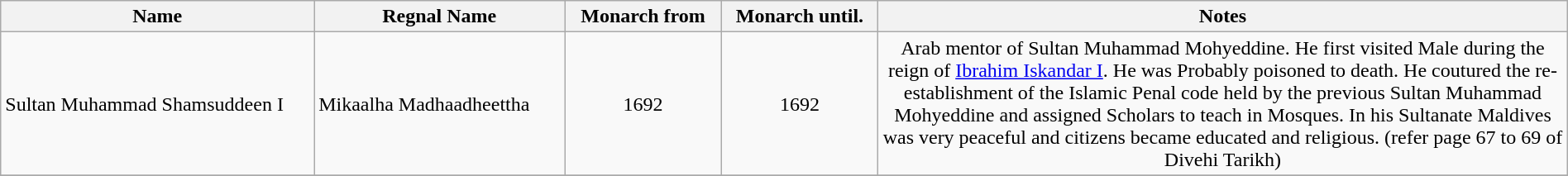<table width=100% class="wikitable">
<tr>
<th width=20%>Name</th>
<th>Regnal Name</th>
<th width=10%>Monarch from</th>
<th width=10%>Monarch until.</th>
<th width=44%>Notes</th>
</tr>
<tr>
<td align="left">Sultan Muhammad Shamsuddeen I</td>
<td>Mikaalha Madhaadheettha</td>
<td align="center">1692</td>
<td align="center">1692</td>
<td align="center">Arab mentor of Sultan Muhammad Mohyeddine. He first visited Male during the reign of <a href='#'>Ibrahim Iskandar I</a>. He was Probably poisoned to death. He coutured the re-establishment of the Islamic Penal code held by the previous Sultan Muhammad Mohyeddine and assigned Scholars to teach in Mosques. In his Sultanate Maldives was very peaceful and citizens became educated and religious. (refer page 67 to 69 of Divehi Tarikh)</td>
</tr>
<tr>
</tr>
</table>
